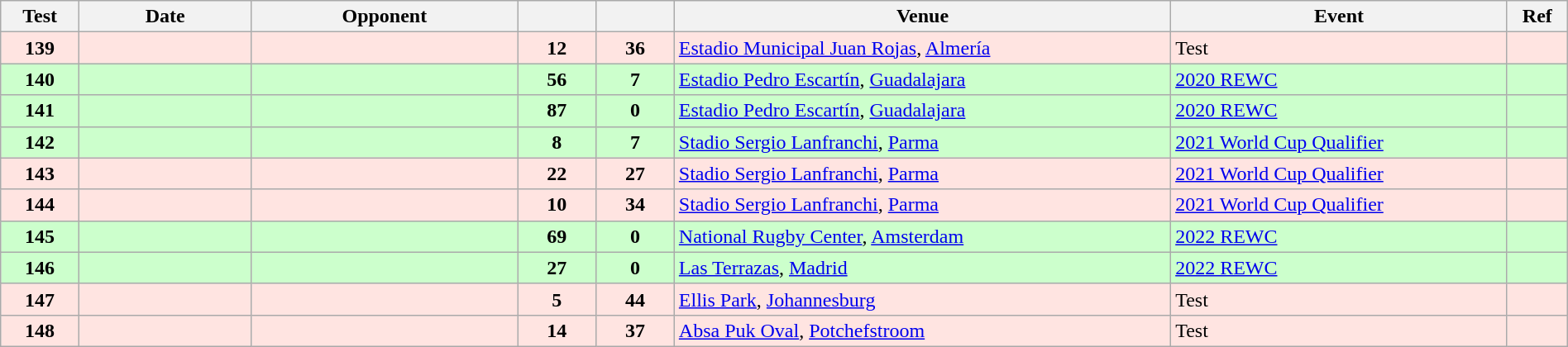<table class="wikitable sortable" style="width:100%">
<tr>
<th style="width:5%">Test</th>
<th style="width:11%">Date</th>
<th style="width:17%">Opponent</th>
<th style="width:5%"></th>
<th style="width:5%"></th>
<th>Venue</th>
<th>Event</th>
<th>Ref</th>
</tr>
<tr bgcolor="FFE4E1">
<td align="center"><strong>139</strong></td>
<td></td>
<td></td>
<td align="center"><strong>12</strong></td>
<td align="center"><strong>36</strong></td>
<td><a href='#'>Estadio Municipal Juan Rojas</a>, <a href='#'>Almería</a></td>
<td>Test</td>
<td></td>
</tr>
<tr bgcolor="#ccffcc">
<td align="center"><strong>140</strong></td>
<td></td>
<td></td>
<td align="center"><strong>56</strong></td>
<td align="center"><strong>7</strong></td>
<td><a href='#'>Estadio Pedro Escartín</a>, <a href='#'>Guadalajara</a></td>
<td><a href='#'>2020 REWC</a></td>
<td></td>
</tr>
<tr bgcolor="#ccffcc">
<td align="center"><strong>141</strong></td>
<td></td>
<td></td>
<td align="center"><strong>87</strong></td>
<td align="center"><strong>0</strong></td>
<td><a href='#'>Estadio Pedro Escartín</a>, <a href='#'>Guadalajara</a></td>
<td><a href='#'>2020 REWC</a></td>
<td></td>
</tr>
<tr bgcolor="#ccffcc">
<td align="center"><strong>142</strong></td>
<td></td>
<td></td>
<td align="center"><strong>8</strong></td>
<td align="center"><strong>7</strong></td>
<td><a href='#'>Stadio Sergio Lanfranchi</a>, <a href='#'>Parma</a></td>
<td><a href='#'>2021 World Cup Qualifier</a></td>
<td></td>
</tr>
<tr bgcolor="FFE4E1">
<td align="center"><strong>143</strong></td>
<td></td>
<td></td>
<td align="center"><strong>22</strong></td>
<td align="center"><strong>27</strong></td>
<td><a href='#'>Stadio Sergio Lanfranchi</a>, <a href='#'>Parma</a></td>
<td><a href='#'>2021 World Cup Qualifier</a></td>
<td></td>
</tr>
<tr bgcolor="FFE4E1">
<td align="center"><strong>144</strong></td>
<td></td>
<td></td>
<td align="center"><strong>10</strong></td>
<td align="center"><strong>34</strong></td>
<td><a href='#'>Stadio Sergio Lanfranchi</a>, <a href='#'>Parma</a></td>
<td><a href='#'>2021 World Cup Qualifier</a></td>
<td></td>
</tr>
<tr bgcolor="#ccffcc">
<td align="center"><strong>145</strong></td>
<td></td>
<td></td>
<td align="center"><strong>69</strong></td>
<td align="center"><strong>0</strong></td>
<td><a href='#'>National Rugby Center</a>, <a href='#'>Amsterdam</a></td>
<td><a href='#'>2022 REWC</a></td>
<td></td>
</tr>
<tr bgcolor="#ccffcc">
<td align="center"><strong>146</strong></td>
<td></td>
<td></td>
<td align="center"><strong>27</strong></td>
<td align="center"><strong>0</strong></td>
<td><a href='#'>Las Terrazas</a>, <a href='#'>Madrid</a></td>
<td><a href='#'>2022 REWC</a></td>
<td></td>
</tr>
<tr bgcolor="FFE4E1">
<td align="center"><strong>147</strong></td>
<td></td>
<td></td>
<td align="center"><strong>5</strong></td>
<td align="center"><strong>44</strong></td>
<td><a href='#'>Ellis Park</a>, <a href='#'>Johannesburg</a></td>
<td>Test</td>
<td></td>
</tr>
<tr bgcolor="FFE4E1">
<td align="center"><strong>148</strong></td>
<td></td>
<td></td>
<td align="center"><strong>14</strong></td>
<td align="center"><strong>37</strong></td>
<td><a href='#'>Absa Puk Oval</a>, <a href='#'>Potchefstroom</a></td>
<td>Test</td>
<td></td>
</tr>
</table>
